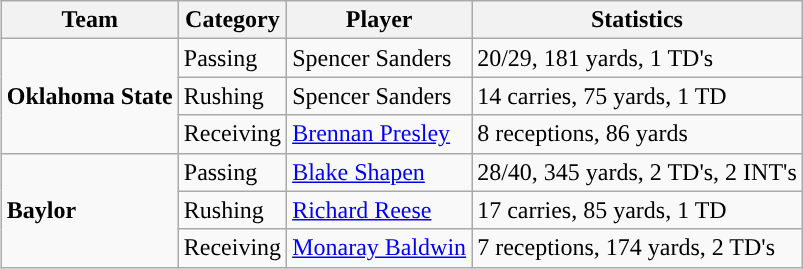<table class="wikitable" style="float: right;">
<tr>
<th>Team</th>
<th>Category</th>
<th>Player</th>
<th>Statistics</th>
</tr>
<tr>
<td rowspan=3><strong>Oklahoma State</strong></td>
<td>Passing</td>
<td>Spencer Sanders</td>
<td>20/29, 181 yards, 1 TD's</td>
</tr>
<tr>
<td>Rushing</td>
<td>Spencer Sanders</td>
<td>14 carries, 75 yards, 1 TD</td>
</tr>
<tr>
<td>Receiving</td>
<td><a href='#'>Brennan Presley</a></td>
<td>8 receptions, 86 yards</td>
</tr>
<tr>
<td rowspan=3><strong>Baylor</strong></td>
<td>Passing</td>
<td><a href='#'>Blake Shapen</a></td>
<td>28/40, 345 yards, 2 TD's, 2 INT's</td>
</tr>
<tr>
<td>Rushing</td>
<td><a href='#'>Richard Reese</a></td>
<td>17 carries, 85 yards, 1 TD</td>
</tr>
<tr>
<td>Receiving</td>
<td><a href='#'>Monaray Baldwin</a></td>
<td>7 receptions, 174 yards, 2 TD's</td>
</tr>
</table>
